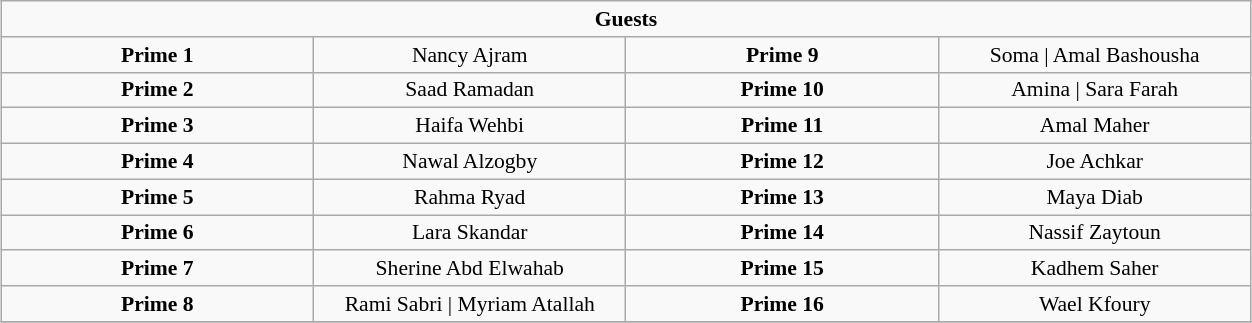<table class="wikitable" style="font-size:90%; text-align:center; width: 66%; margin-left: auto;table-layout:fixed; margin-right: auto;">
<tr>
<td colspan="4"><strong>Guests</strong></td>
</tr>
<tr>
<td><strong>Prime 1</strong></td>
<td>Nancy Ajram</td>
<td><strong>Prime 9</strong></td>
<td Joseph Attieh>Soma | Amal Bashousha</td>
</tr>
<tr>
<td><strong>Prime 2</strong></td>
<td Saber Rebai>Saad Ramadan</td>
<td><strong>Prime 10</strong></td>
<td Marwan Khoury>Amina | Sara Farah</td>
</tr>
<tr>
<td><strong>Prime 3</strong></td>
<td>Haifa Wehbi</td>
<td><strong>Prime 11</strong></td>
<td Moein Sherif>Amal Maher</td>
</tr>
<tr>
<td><strong>Prime 4</strong></td>
<td>Nawal Alzogby</td>
<td><strong>Prime 12</strong></td>
<td Angham>Joe Achkar</td>
</tr>
<tr>
<td><strong>Prime 5</strong></td>
<td Melhem Zein>Rahma Ryad</td>
<td><strong>Prime 13</strong></td>
<td Faudel>Maya Diab</td>
</tr>
<tr>
<td><strong>Prime 6</strong></td>
<td Fares Karam>Lara Skandar</td>
<td><strong>Prime 14</strong></td>
<td Yara>Nassif Zaytoun</td>
</tr>
<tr>
<td><strong>Prime 7</strong></td>
<td>Sherine Abd Elwahab</td>
<td><strong>Prime 15</strong></td>
<td>Kadhem Saher</td>
</tr>
<tr>
<td><strong>Prime 8</strong></td>
<td Carole Smaha>Rami Sabri | Myriam Atallah</td>
<td><strong>Prime 16</strong></td>
<td Elissa>Wael Kfoury</td>
</tr>
<tr>
</tr>
</table>
